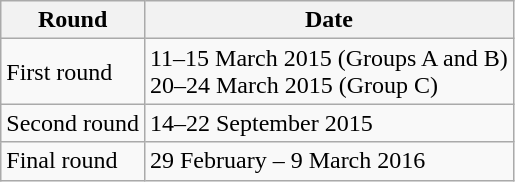<table class="wikitable">
<tr>
<th>Round</th>
<th>Date</th>
</tr>
<tr>
<td>First round</td>
<td>11–15 March 2015 (Groups A and B)<br>20–24 March 2015 (Group C)</td>
</tr>
<tr>
<td>Second round</td>
<td>14–22 September 2015</td>
</tr>
<tr>
<td>Final round</td>
<td>29 February – 9 March 2016</td>
</tr>
</table>
